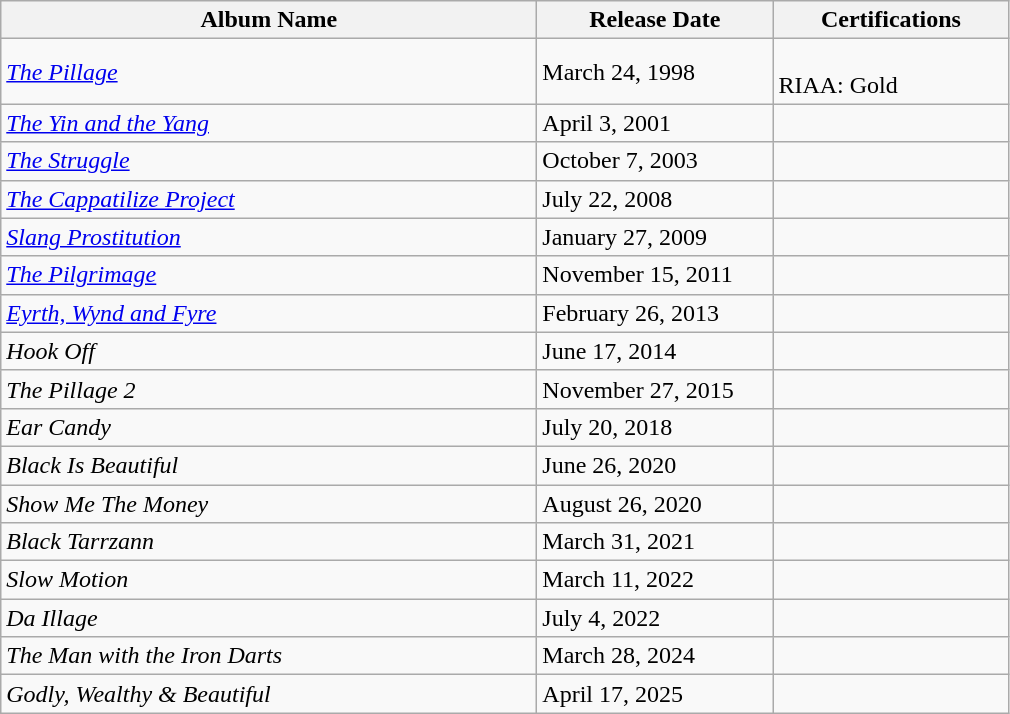<table class="wikitable">
<tr>
<th style="width:350px;">Album Name</th>
<th style="width:150px; text-align:center;">Release Date</th>
<th style="width:150px; text-align:center;">Certifications</th>
</tr>
<tr>
<td><em><a href='#'>The Pillage</a></em></td>
<td>March 24, 1998</td>
<td><br>RIAA: Gold </td>
</tr>
<tr>
<td><em><a href='#'>The Yin and the Yang</a></em></td>
<td>April 3, 2001</td>
<td></td>
</tr>
<tr>
<td><em><a href='#'>The Struggle</a></em></td>
<td>October 7, 2003</td>
<td></td>
</tr>
<tr>
<td><em><a href='#'>The Cappatilize Project</a></em></td>
<td>July 22, 2008</td>
<td></td>
</tr>
<tr>
<td><em><a href='#'>Slang Prostitution</a></em></td>
<td>January 27, 2009</td>
<td></td>
</tr>
<tr>
<td><em><a href='#'>The Pilgrimage</a></em></td>
<td>November 15, 2011</td>
<td></td>
</tr>
<tr>
<td><em><a href='#'>Eyrth, Wynd and Fyre</a></em></td>
<td>February 26, 2013</td>
<td></td>
</tr>
<tr>
<td><em>Hook Off</em></td>
<td>June 17, 2014</td>
<td></td>
</tr>
<tr>
<td><em>The Pillage 2</em></td>
<td>November 27, 2015</td>
<td></td>
</tr>
<tr>
<td><em>Ear Candy</em></td>
<td>July 20, 2018</td>
<td></td>
</tr>
<tr>
<td><em>Black Is Beautiful</em></td>
<td>June 26, 2020</td>
<td></td>
</tr>
<tr>
<td><em>Show Me The Money</em></td>
<td>August 26, 2020</td>
<td></td>
</tr>
<tr>
<td><em>Black Tarrzann</em></td>
<td>March 31, 2021</td>
<td></td>
</tr>
<tr>
<td><em>Slow Motion</em></td>
<td>March 11, 2022</td>
<td></td>
</tr>
<tr>
<td><em>Da Illage</em></td>
<td>July 4, 2022</td>
<td></td>
</tr>
<tr>
<td><em>The Man with the Iron Darts</em></td>
<td>March 28, 2024</td>
<td></td>
</tr>
<tr>
<td><em>Godly, Wealthy & Beautiful</em></td>
<td>April 17, 2025</td>
<td></td>
</tr>
</table>
